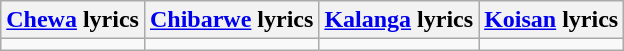<table class="wikitable">
<tr>
<th><a href='#'>Chewa</a> lyrics</th>
<th><a href='#'>Chibarwe</a> lyrics</th>
<th><a href='#'>Kalanga</a> lyrics</th>
<th><a href='#'>Koisan</a> lyrics</th>
</tr>
<tr style="vertical-align:top; white-space:nowrap;">
<td></td>
<td></td>
<td></td>
<td></td>
</tr>
</table>
